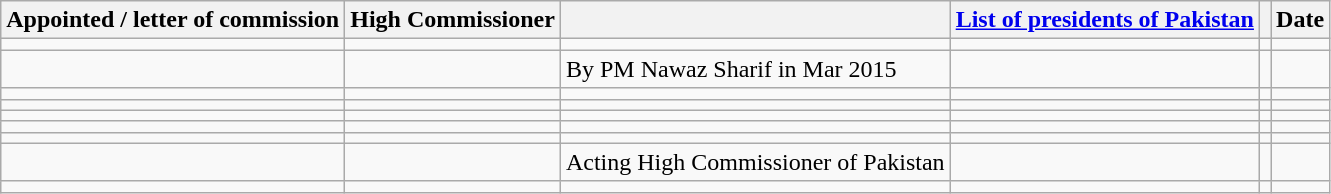<table class="wikitable sortable">
<tr>
<th>Appointed / letter of commission</th>
<th>High Commissioner</th>
<th></th>
<th><a href='#'>List of presidents of Pakistan</a></th>
<th></th>
<th>Date</th>
</tr>
<tr>
<td></td>
<td></td>
<td></td>
<td></td>
<td></td>
<td></td>
</tr>
<tr>
<td></td>
<td></td>
<td> By PM Nawaz Sharif in Mar 2015</td>
<td></td>
<td></td>
<td></td>
</tr>
<tr>
<td></td>
<td></td>
<td></td>
<td></td>
<td></td>
<td></td>
</tr>
<tr>
<td></td>
<td></td>
<td></td>
<td></td>
<td></td>
<td></td>
</tr>
<tr>
<td></td>
<td></td>
<td></td>
<td></td>
<td></td>
<td></td>
</tr>
<tr>
<td></td>
<td></td>
<td></td>
<td></td>
<td></td>
<td></td>
</tr>
<tr>
<td></td>
<td></td>
<td></td>
<td></td>
<td></td>
<td></td>
</tr>
<tr>
<td></td>
<td></td>
<td>Acting High Commissioner of Pakistan</td>
<td></td>
<td></td>
<td></td>
</tr>
<tr>
<td></td>
<td></td>
<td></td>
<td></td>
<td></td>
<td></td>
</tr>
</table>
